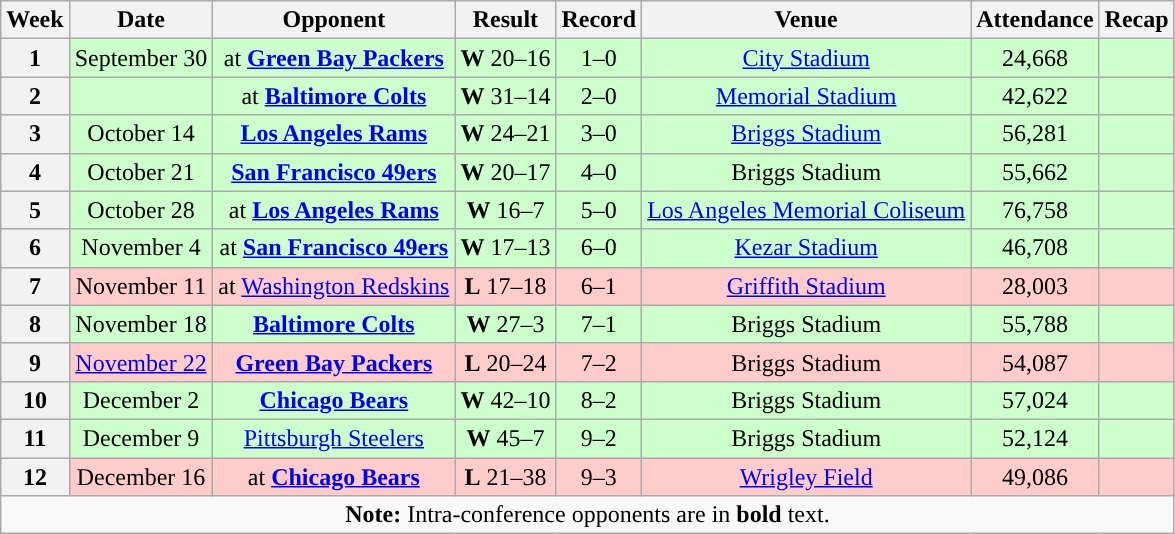<table class="wikitable" style="text-align:center">
<tr>
<th>Week</th>
<th>Date</th>
<th>Opponent</th>
<th>Result</th>
<th>Record</th>
<th>Venue</th>
<th>Attendance</th>
<th>Recap</th>
</tr>
<tr style="background:#cfc">
<th>1</th>
<td>September 30</td>
<td>at <strong><a href='#'>Green Bay Packers</a></strong></td>
<td><strong>W</strong> 20–16</td>
<td>1–0</td>
<td><a href='#'>City Stadium</a></td>
<td>24,668</td>
<td></td>
</tr>
<tr style="background:#cfc">
<th>2</th>
<td></td>
<td>at <strong><a href='#'>Baltimore Colts</a></strong></td>
<td><strong>W</strong> 31–14</td>
<td>2–0</td>
<td><a href='#'>Memorial Stadium</a></td>
<td>42,622</td>
<td></td>
</tr>
<tr style="background:#cfc">
<th>3</th>
<td>October 14</td>
<td><strong><a href='#'>Los Angeles Rams</a></strong></td>
<td><strong>W</strong> 24–21</td>
<td>3–0</td>
<td><a href='#'>Briggs Stadium</a></td>
<td>56,281</td>
<td></td>
</tr>
<tr style="background:#cfc">
<th>4</th>
<td>October 21</td>
<td><strong><a href='#'>San Francisco 49ers</a></strong></td>
<td><strong>W</strong> 20–17</td>
<td>4–0</td>
<td>Briggs Stadium</td>
<td>55,662</td>
<td></td>
</tr>
<tr style="background:#cfc">
<th>5</th>
<td>October 28</td>
<td>at <strong><a href='#'>Los Angeles Rams</a></strong></td>
<td><strong>W</strong> 16–7</td>
<td>5–0</td>
<td><a href='#'>Los Angeles Memorial Coliseum</a></td>
<td>76,758</td>
<td></td>
</tr>
<tr style="background:#cfc">
<th>6</th>
<td>November 4</td>
<td>at <strong><a href='#'>San Francisco 49ers</a></strong></td>
<td><strong>W</strong> 17–13</td>
<td>6–0</td>
<td><a href='#'>Kezar Stadium</a></td>
<td>46,708</td>
<td></td>
</tr>
<tr style="background:#fcc">
<th>7</th>
<td>November 11</td>
<td>at <a href='#'>Washington Redskins</a></td>
<td><strong>L</strong> 17–18</td>
<td>6–1</td>
<td><a href='#'>Griffith Stadium</a></td>
<td>28,003</td>
<td></td>
</tr>
<tr style="background:#cfc">
<th>8</th>
<td>November 18</td>
<td><strong><a href='#'>Baltimore Colts</a></strong></td>
<td><strong>W</strong> 27–3</td>
<td>7–1</td>
<td>Briggs Stadium</td>
<td>55,788</td>
<td></td>
</tr>
<tr style="background:#fcc">
<th>9</th>
<td><a href='#'>November 22</a></td>
<td><strong><a href='#'>Green Bay Packers</a></strong></td>
<td><strong>L</strong> 20–24</td>
<td>7–2</td>
<td>Briggs Stadium</td>
<td>54,087</td>
<td></td>
</tr>
<tr style="background:#cfc">
<th>10</th>
<td>December 2</td>
<td><strong><a href='#'>Chicago Bears</a></strong></td>
<td><strong>W</strong> 42–10</td>
<td>8–2</td>
<td>Briggs Stadium</td>
<td>57,024</td>
<td></td>
</tr>
<tr style="background:#cfc">
<th>11</th>
<td>December 9</td>
<td><a href='#'>Pittsburgh Steelers</a></td>
<td><strong>W</strong> 45–7</td>
<td>9–2</td>
<td>Briggs Stadium</td>
<td>52,124</td>
<td></td>
</tr>
<tr style="background:#fcc">
<th>12</th>
<td>December 16</td>
<td>at <strong><a href='#'>Chicago Bears</a></strong></td>
<td><strong>L</strong> 21–38</td>
<td>9–3</td>
<td><a href='#'>Wrigley Field</a></td>
<td>49,086</td>
<td></td>
</tr>
<tr>
<td colspan="8"><strong>Note:</strong> Intra-conference opponents are in <strong>bold</strong> text.</td>
</tr>
</table>
